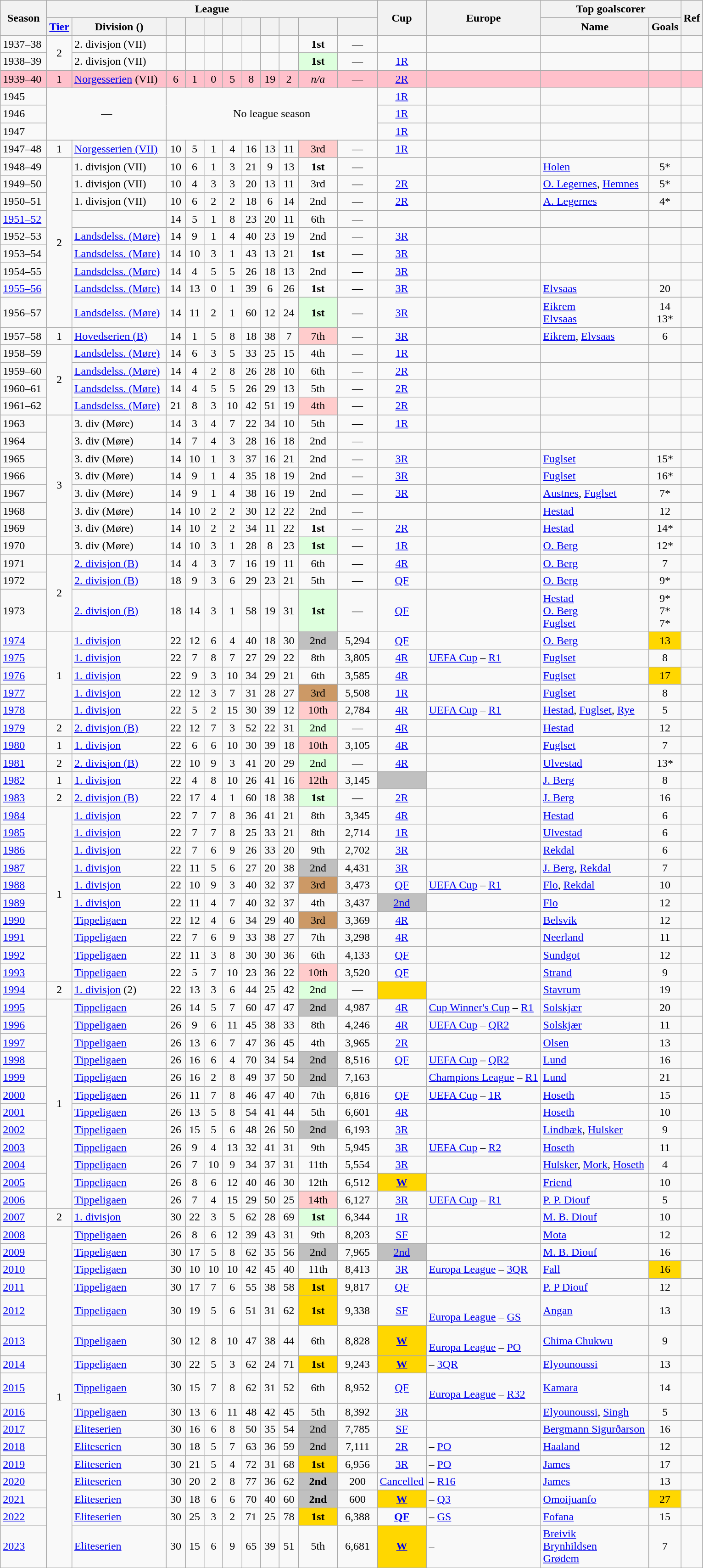<table class="wikitable">
<tr>
<th style="width:60px"  rowspan="2">Season</th>
<th colspan="11">League</th>
<th rowspan="2">Cup</th>
<th rowspan="2">Europe</th>
<th colspan="2">Top goalscorer</th>
<th rowspan="2">Ref</th>
</tr>
<tr>
<th><a href='#'>Tier</a></th>
<th style="width:130px">Division ()</th>
<th width="20"></th>
<th width="20"></th>
<th width="20"></th>
<th width="20"></th>
<th width="20"></th>
<th width="20"></th>
<th width="20"></th>
<th width="50"></th>
<th width="50"></th>
<th style="width:150px">Name</th>
<th>Goals</th>
</tr>
<tr>
<td>1937–38</td>
<td style="text-align:center;" rowspan="2">2</td>
<td>2. divisjon (VII)</td>
<td align=center></td>
<td align=center></td>
<td align=center></td>
<td align=center></td>
<td align=center></td>
<td align=center></td>
<td align=center></td>
<td align=center><strong>1st</strong></td>
<td align=center>—</td>
<td align=center><a href='#'></a></td>
<td></td>
<td></td>
<td></td>
<td align=center></td>
</tr>
<tr>
<td>1938–39</td>
<td>2. divisjon (VII)</td>
<td align=center></td>
<td align=center></td>
<td align=center></td>
<td align=center></td>
<td align=center></td>
<td align=center></td>
<td align=center></td>
<td align=center bgcolor="#DDFFDD"><strong>1st</strong></td>
<td align=center>—</td>
<td align=center><a href='#'>1R</a></td>
<td></td>
<td></td>
<td></td>
<td align=center></td>
</tr>
<tr bgcolor=pink>
<td>1939–40</td>
<td style="text-align:center;">1</td>
<td><a href='#'>Norgesserien</a> (VII)</td>
<td align=center>6</td>
<td align=center>1</td>
<td align=center>0</td>
<td align=center>5</td>
<td align=center>8</td>
<td align=center>19</td>
<td align=center>2</td>
<td align=center><em>n/a</em></td>
<td align=center>—</td>
<td align=center><a href='#'>2R</a></td>
<td></td>
<td></td>
<td></td>
<td align=center></td>
</tr>
<tr>
<td>1945</td>
<td align=center colspan="2" rowspan="3">—</td>
<td align=center colspan="9" rowspan="3">No league season</td>
<td align=center><a href='#'>1R</a></td>
<td></td>
<td></td>
<td></td>
<td></td>
</tr>
<tr>
<td>1946</td>
<td align=center><a href='#'>1R</a></td>
<td></td>
<td></td>
<td></td>
<td></td>
</tr>
<tr>
<td>1947</td>
<td align=center><a href='#'>1R</a></td>
<td></td>
<td></td>
<td></td>
<td align=center></td>
</tr>
<tr>
<td>1947–48</td>
<td style="text-align:center;">1</td>
<td><a href='#'>Norgesserien (VII)</a></td>
<td align=center>10</td>
<td align=center>5</td>
<td align=center>1</td>
<td align=center>4</td>
<td align=center>16</td>
<td align=center>13</td>
<td align=center>11</td>
<td align=center bgcolor="#FFCCCC"> 3rd</td>
<td align=center>—</td>
<td align=center><a href='#'>1R</a></td>
<td></td>
<td></td>
<td></td>
<td align=center></td>
</tr>
<tr>
<td>1948–49</td>
<td style="text-align:center;" rowspan="9">2</td>
<td>1. divisjon (VII)</td>
<td align=center>10</td>
<td align=center>6</td>
<td align=center>1</td>
<td align=center>3</td>
<td align=center>21</td>
<td align=center>9</td>
<td align=center>13</td>
<td align=center><strong>1st</strong></td>
<td align=center>—</td>
<td align=center><a href='#'></a></td>
<td></td>
<td><a href='#'>Holen</a></td>
<td align=center>5*</td>
<td align=center></td>
</tr>
<tr>
<td>1949–50</td>
<td>1. divisjon (VII)</td>
<td align=center>10</td>
<td align=center>4</td>
<td align=center>3</td>
<td align=center>3</td>
<td align=center>20</td>
<td align=center>13</td>
<td align=center>11</td>
<td align=center>3rd</td>
<td align=center>—</td>
<td align=center><a href='#'>2R</a></td>
<td></td>
<td><a href='#'>O. Legernes</a>, <a href='#'>Hemnes</a></td>
<td align=center>5*</td>
<td align=center></td>
</tr>
<tr>
<td>1950–51</td>
<td>1. divisjon (VII)</td>
<td align=center>10</td>
<td align=center>6</td>
<td align=center>2</td>
<td align=center>2</td>
<td align=center>18</td>
<td align=center>6</td>
<td align=center>14</td>
<td align=center>2nd</td>
<td align=center>—</td>
<td align=center><a href='#'>2R</a></td>
<td></td>
<td><a href='#'>A. Legernes</a></td>
<td align=center>4*</td>
<td align=center></td>
</tr>
<tr>
<td><a href='#'>1951–52</a></td>
<td><a href='#'></a></td>
<td align=center>14</td>
<td align=center>5</td>
<td align=center>1</td>
<td align=center>8</td>
<td align=center>23</td>
<td align=center>20</td>
<td align=center>11</td>
<td align=center>6th</td>
<td align=center>—</td>
<td align=center><a href='#'></a></td>
<td></td>
<td></td>
<td></td>
<td align=center></td>
</tr>
<tr>
<td>1952–53</td>
<td><a href='#'>Landsdelss. (Møre)</a></td>
<td align=center>14</td>
<td align=center>9</td>
<td align=center>1</td>
<td align=center>4</td>
<td align=center>40</td>
<td align=center>23</td>
<td align=center>19</td>
<td align=center>2nd</td>
<td align=center>—</td>
<td align=center><a href='#'>3R</a></td>
<td></td>
<td></td>
<td></td>
<td align=center></td>
</tr>
<tr>
<td>1953–54</td>
<td><a href='#'>Landsdelss. (Møre)</a></td>
<td align=center>14</td>
<td align=center>10</td>
<td align=center>3</td>
<td align=center>1</td>
<td align=center>43</td>
<td align=center>13</td>
<td align=center>21</td>
<td align=center><strong>1st</strong></td>
<td align=center>—</td>
<td align=center><a href='#'>3R</a></td>
<td></td>
<td></td>
<td></td>
<td align=center></td>
</tr>
<tr>
<td>1954–55</td>
<td><a href='#'>Landsdelss. (Møre)</a></td>
<td align=center>14</td>
<td align=center>4</td>
<td align=center>5</td>
<td align=center>5</td>
<td align=center>26</td>
<td align=center>18</td>
<td align=center>13</td>
<td align=center>2nd</td>
<td align=center>—</td>
<td align=center><a href='#'>3R</a></td>
<td></td>
<td></td>
<td></td>
<td align=center></td>
</tr>
<tr>
<td><a href='#'>1955–56</a></td>
<td><a href='#'>Landsdelss. (Møre)</a></td>
<td align=center>14</td>
<td align=center>13</td>
<td align=center>0</td>
<td align=center>1</td>
<td align=center>39</td>
<td align=center>6</td>
<td align=center>26</td>
<td align=center><strong>1st</strong></td>
<td align=center>—</td>
<td align=center><a href='#'>3R</a></td>
<td></td>
<td><a href='#'>Elvsaas</a></td>
<td align=center>20</td>
<td align=center></td>
</tr>
<tr>
<td>1956–57</td>
<td><a href='#'>Landsdelss. (Møre)</a></td>
<td align=center>14</td>
<td align=center>11</td>
<td align=center>2</td>
<td align=center>1</td>
<td align=center>60</td>
<td align=center>12</td>
<td align=center>24</td>
<td align=center bgcolor="#DDFFDD"> <strong>1st</strong></td>
<td align=center>—</td>
<td align=center><a href='#'>3R</a></td>
<td></td>
<td><a href='#'>Eikrem</a><br><a href='#'>Elvsaas</a></td>
<td align=center>14<br>13*</td>
<td align=center></td>
</tr>
<tr>
<td>1957–58</td>
<td style="text-align:center;">1</td>
<td><a href='#'>Hovedserien (B)</a></td>
<td align=center>14</td>
<td align=center>1</td>
<td align=center>5</td>
<td align=center>8</td>
<td align=center>18</td>
<td align=center>38</td>
<td align=center>7</td>
<td align=center bgcolor="#FFCCCC"> 7th</td>
<td align=center>—</td>
<td align=center><a href='#'>3R</a></td>
<td></td>
<td><a href='#'>Eikrem</a>, <a href='#'>Elvsaas</a></td>
<td align=center>6</td>
<td align=center></td>
</tr>
<tr>
<td>1958–59</td>
<td style="text-align:center;" rowspan="4">2</td>
<td><a href='#'>Landsdelss. (Møre)</a></td>
<td align=center>14</td>
<td align=center>6</td>
<td align=center>3</td>
<td align=center>5</td>
<td align=center>33</td>
<td align=center>25</td>
<td align=center>15</td>
<td align=center>4th</td>
<td align=center>—</td>
<td align=center><a href='#'>1R</a></td>
<td></td>
<td></td>
<td></td>
<td align=center></td>
</tr>
<tr>
<td>1959–60</td>
<td><a href='#'>Landsdelss. (Møre)</a></td>
<td align=center>14</td>
<td align=center>4</td>
<td align=center>2</td>
<td align=center>8</td>
<td align=center>26</td>
<td align=center>28</td>
<td align=center>10</td>
<td align=center>6th</td>
<td align=center>—</td>
<td align=center><a href='#'>2R</a></td>
<td></td>
<td></td>
<td></td>
<td align=center></td>
</tr>
<tr>
<td>1960–61</td>
<td><a href='#'>Landsdelss. (Møre)</a></td>
<td align=center>14</td>
<td align=center>4</td>
<td align=center>5</td>
<td align=center>5</td>
<td align=center>26</td>
<td align=center>29</td>
<td align=center>13</td>
<td align=center>5th</td>
<td align=center>—</td>
<td align=center><a href='#'>2R</a></td>
<td></td>
<td></td>
<td></td>
<td align=center></td>
</tr>
<tr>
<td>1961–62</td>
<td><a href='#'>Landsdelss. (Møre)</a></td>
<td align=center>21</td>
<td align=center>8</td>
<td align=center>3</td>
<td align=center>10</td>
<td align=center>42</td>
<td align=center>51</td>
<td align=center>19</td>
<td align=center bgcolor="#FFCCCC"> 4th</td>
<td align=center>—</td>
<td align=center><a href='#'>2R</a></td>
<td></td>
<td></td>
<td></td>
<td align=center></td>
</tr>
<tr>
<td>1963</td>
<td style="text-align:center;" rowspan="8">3</td>
<td>3. div (Møre)</td>
<td align=center>14</td>
<td align=center>3</td>
<td align=center>4</td>
<td align=center>7</td>
<td align=center>22</td>
<td align=center>34</td>
<td align=center>10</td>
<td align=center>5th</td>
<td align=center>—</td>
<td align=center><a href='#'>1R</a></td>
<td></td>
<td></td>
<td></td>
<td align=center></td>
</tr>
<tr>
<td>1964</td>
<td>3. div (Møre)</td>
<td align=center>14</td>
<td align=center>7</td>
<td align=center>4</td>
<td align=center>3</td>
<td align=center>28</td>
<td align=center>16</td>
<td align=center>18</td>
<td align=center>2nd</td>
<td align=center>—</td>
<td align=center><a href='#'></a></td>
<td></td>
<td></td>
<td></td>
<td align=center></td>
</tr>
<tr>
<td>1965</td>
<td>3. div (Møre)</td>
<td align=center>14</td>
<td align=center>10</td>
<td align=center>1</td>
<td align=center>3</td>
<td align=center>37</td>
<td align=center>16</td>
<td align=center>21</td>
<td align=center>2nd</td>
<td align=center>—</td>
<td align=center><a href='#'>3R</a></td>
<td></td>
<td><a href='#'>Fuglset</a></td>
<td align=center>15*</td>
<td align=center></td>
</tr>
<tr>
<td>1966</td>
<td>3. div (Møre)</td>
<td align=center>14</td>
<td align=center>9</td>
<td align=center>1</td>
<td align=center>4</td>
<td align=center>35</td>
<td align=center>18</td>
<td align=center>19</td>
<td align=center>2nd</td>
<td align=center>—</td>
<td align=center><a href='#'>3R</a></td>
<td></td>
<td><a href='#'>Fuglset</a></td>
<td align=center>16*</td>
<td align=center></td>
</tr>
<tr>
<td>1967</td>
<td>3. div (Møre)</td>
<td align=center>14</td>
<td align=center>9</td>
<td align=center>1</td>
<td align=center>4</td>
<td align=center>38</td>
<td align=center>16</td>
<td align=center>19</td>
<td align=center>2nd</td>
<td align=center>—</td>
<td align=center><a href='#'>3R</a></td>
<td></td>
<td><a href='#'>Austnes</a>, <a href='#'>Fuglset</a></td>
<td align=center>7*</td>
<td align=center></td>
</tr>
<tr>
<td>1968</td>
<td>3. div (Møre)</td>
<td align=center>14</td>
<td align=center>10</td>
<td align=center>2</td>
<td align=center>2</td>
<td align=center>30</td>
<td align=center>12</td>
<td align=center>22</td>
<td align=center>2nd</td>
<td align=center>—</td>
<td align=center><a href='#'></a></td>
<td></td>
<td><a href='#'>Hestad</a></td>
<td align=center>12</td>
<td align=center></td>
</tr>
<tr>
<td>1969</td>
<td>3. div (Møre)</td>
<td align=center>14</td>
<td align=center>10</td>
<td align=center>2</td>
<td align=center>2</td>
<td align=center>34</td>
<td align=center>11</td>
<td align=center>22</td>
<td align=center><strong>1st</strong></td>
<td align=center>—</td>
<td align=center><a href='#'>2R</a></td>
<td></td>
<td><a href='#'>Hestad</a></td>
<td align=center>14*</td>
<td align=center></td>
</tr>
<tr>
<td>1970</td>
<td>3. div (Møre)</td>
<td align=center>14</td>
<td align=center>10</td>
<td align=center>3</td>
<td align=center>1</td>
<td align=center>28</td>
<td align=center>8</td>
<td align=center>23</td>
<td align=center bgcolor="#DDFFDD"> <strong>1st</strong></td>
<td align=center>—</td>
<td align=center><a href='#'>1R</a></td>
<td></td>
<td><a href='#'>O. Berg</a></td>
<td align=center>12*</td>
<td align=center></td>
</tr>
<tr>
<td>1971</td>
<td style="text-align:center;" rowspan="3">2</td>
<td><a href='#'>2. divisjon (B)</a></td>
<td align=center>14</td>
<td align=center>4</td>
<td align=center>3</td>
<td align=center>7</td>
<td align=center>16</td>
<td align=center>19</td>
<td align=center>11</td>
<td align=center>6th</td>
<td align=center>—</td>
<td align=center><a href='#'>4R</a></td>
<td></td>
<td><a href='#'>O. Berg</a></td>
<td align=center>7</td>
<td align=center></td>
</tr>
<tr>
<td>1972</td>
<td><a href='#'>2. divisjon (B)</a></td>
<td align=center>18</td>
<td align=center>9</td>
<td align=center>3</td>
<td align=center>6</td>
<td align=center>29</td>
<td align=center>23</td>
<td align=center>21</td>
<td align=center>5th</td>
<td align=center>—</td>
<td align=center><a href='#'>QF</a></td>
<td></td>
<td><a href='#'>O. Berg</a></td>
<td align=center>9*</td>
<td align=center></td>
</tr>
<tr>
<td>1973</td>
<td><a href='#'>2. divisjon (B)</a></td>
<td align=center>18</td>
<td align=center>14</td>
<td align=center>3</td>
<td align=center>1</td>
<td align=center>58</td>
<td align=center>19</td>
<td align=center>31</td>
<td align=center bgcolor="#DDFFDD"> <strong>1st</strong></td>
<td align=center>—</td>
<td align=center><a href='#'>QF</a></td>
<td></td>
<td><a href='#'>Hestad</a><br><a href='#'>O. Berg</a><br><a href='#'>Fuglset</a><br></td>
<td align=center>9*<br>7*<br>7*</td>
<td align=center></td>
</tr>
<tr>
<td><a href='#'>1974</a></td>
<td style="text-align:center;" rowspan="5">1</td>
<td><a href='#'>1. divisjon</a></td>
<td align=center>22</td>
<td align=center>12</td>
<td align=center>6</td>
<td align=center>4</td>
<td align=center>40</td>
<td align=center>18</td>
<td align=center>30</td>
<td align=center bgcolor=silver>2nd</td>
<td align=center>5,294</td>
<td align=center><a href='#'>QF</a></td>
<td></td>
<td><a href='#'>O. Berg</a></td>
<td align=center bgcolor=gold>13</td>
<td align=center></td>
</tr>
<tr>
<td><a href='#'>1975</a></td>
<td><a href='#'>1. divisjon</a></td>
<td align=center>22</td>
<td align=center>7</td>
<td align=center>8</td>
<td align=center>7</td>
<td align=center>27</td>
<td align=center>29</td>
<td align=center>22</td>
<td align=center>8th</td>
<td align=center>3,805</td>
<td align=center><a href='#'>4R</a></td>
<td><a href='#'>UEFA Cup</a> – <a href='#'>R1</a></td>
<td><a href='#'>Fuglset</a></td>
<td align=center>8</td>
<td align=center></td>
</tr>
<tr>
<td><a href='#'>1976</a></td>
<td><a href='#'>1. divisjon</a></td>
<td align=center>22</td>
<td align=center>9</td>
<td align=center>3</td>
<td align=center>10</td>
<td align=center>34</td>
<td align=center>29</td>
<td align=center>21</td>
<td align=center>6th</td>
<td align=center>3,585</td>
<td align=center><a href='#'>4R</a></td>
<td></td>
<td><a href='#'>Fuglset</a></td>
<td align=center bgcolor=gold>17</td>
<td align=center></td>
</tr>
<tr>
<td><a href='#'>1977</a></td>
<td><a href='#'>1. divisjon</a></td>
<td align=center>22</td>
<td align=center>12</td>
<td align=center>3</td>
<td align=center>7</td>
<td align=center>31</td>
<td align=center>28</td>
<td align=center>27</td>
<td align=center bgcolor=#c96>3rd</td>
<td align=center>5,508</td>
<td align=center><a href='#'>1R</a></td>
<td></td>
<td><a href='#'>Fuglset</a></td>
<td align=center>8</td>
<td align=center></td>
</tr>
<tr>
<td><a href='#'>1978</a></td>
<td><a href='#'>1. divisjon</a></td>
<td align=center>22</td>
<td align=center>5</td>
<td align=center>2</td>
<td align=center>15</td>
<td align=center>30</td>
<td align=center>39</td>
<td align=center>12</td>
<td align=center bgcolor="#FFCCCC"> 10th</td>
<td align=center>2,784</td>
<td align=center><a href='#'>4R</a></td>
<td><a href='#'>UEFA Cup</a> – <a href='#'>R1</a></td>
<td><a href='#'>Hestad</a>, <a href='#'>Fuglset</a>, <a href='#'>Rye</a></td>
<td align=center>5</td>
<td align=center></td>
</tr>
<tr>
<td><a href='#'>1979</a></td>
<td style="text-align:center;">2</td>
<td><a href='#'>2. divisjon (B)</a></td>
<td align=center>22</td>
<td align=center>12</td>
<td align=center>7</td>
<td align=center>3</td>
<td align=center>52</td>
<td align=center>22</td>
<td align=center>31</td>
<td align=center bgcolor="#DDFFDD"> 2nd</td>
<td align=center>—</td>
<td align=center><a href='#'>4R</a></td>
<td></td>
<td><a href='#'>Hestad</a></td>
<td align=center>12</td>
<td align=center></td>
</tr>
<tr>
<td><a href='#'>1980</a></td>
<td style="text-align:center;">1</td>
<td><a href='#'>1. divisjon</a></td>
<td align=center>22</td>
<td align=center>6</td>
<td align=center>6</td>
<td align=center>10</td>
<td align=center>30</td>
<td align=center>39</td>
<td align=center>18</td>
<td align=center bgcolor="#FFCCCC"> 10th</td>
<td align=center>3,105</td>
<td align=center><a href='#'>4R</a></td>
<td></td>
<td><a href='#'>Fuglset</a></td>
<td align=center>7</td>
<td align=center></td>
</tr>
<tr>
<td><a href='#'>1981</a></td>
<td style="text-align:center;">2</td>
<td><a href='#'>2. divisjon (B)</a></td>
<td align=center>22</td>
<td align=center>10</td>
<td align=center>9</td>
<td align=center>3</td>
<td align=center>41</td>
<td align=center>20</td>
<td align=center>29</td>
<td align=center bgcolor="#DDFFDD"> 2nd</td>
<td align=center>—</td>
<td align=center><a href='#'>4R</a></td>
<td></td>
<td><a href='#'>Ulvestad</a></td>
<td align=center>13*</td>
<td align=center></td>
</tr>
<tr>
<td><a href='#'>1982</a></td>
<td style="text-align:center;">1</td>
<td><a href='#'>1. divisjon</a></td>
<td align=center>22</td>
<td align=center>4</td>
<td align=center>8</td>
<td align=center>10</td>
<td align=center>26</td>
<td align=center>41</td>
<td align=center>16</td>
<td align=center bgcolor="#FFCCCC"> 12th</td>
<td align=center>3,145</td>
<td align=center bgcolor=silver><a href='#'></a></td>
<td></td>
<td><a href='#'>J. Berg</a></td>
<td align=center>8</td>
<td align=center></td>
</tr>
<tr>
<td><a href='#'>1983</a></td>
<td style="text-align:center;">2</td>
<td><a href='#'>2. divisjon (B)</a></td>
<td align=center>22</td>
<td align=center>17</td>
<td align=center>4</td>
<td align=center>1</td>
<td align=center>60</td>
<td align=center>18</td>
<td align=center>38</td>
<td align=center bgcolor="#DDFFDD"> <strong>1st</strong></td>
<td align=center>—</td>
<td align=center><a href='#'>2R</a></td>
<td></td>
<td><a href='#'>J. Berg</a></td>
<td align=center>16</td>
<td align=center></td>
</tr>
<tr>
<td><a href='#'>1984</a></td>
<td style="text-align:center;" rowspan="10">1</td>
<td><a href='#'>1. divisjon</a></td>
<td align=center>22</td>
<td align=center>7</td>
<td align=center>7</td>
<td align=center>8</td>
<td align=center>36</td>
<td align=center>41</td>
<td align=center>21</td>
<td align=center>8th</td>
<td align=center>3,345</td>
<td align=center><a href='#'>4R</a></td>
<td></td>
<td><a href='#'>Hestad</a></td>
<td align=center>6</td>
<td align=center></td>
</tr>
<tr>
<td><a href='#'>1985</a></td>
<td><a href='#'>1. divisjon</a></td>
<td align=center>22</td>
<td align=center>7</td>
<td align=center>7</td>
<td align=center>8</td>
<td align=center>25</td>
<td align=center>33</td>
<td align=center>21</td>
<td align=center>8th</td>
<td align=center>2,714</td>
<td align=center><a href='#'>1R</a></td>
<td></td>
<td><a href='#'>Ulvestad</a></td>
<td align=center>6</td>
<td align=center></td>
</tr>
<tr>
<td><a href='#'>1986</a></td>
<td><a href='#'>1. divisjon</a></td>
<td align=center>22</td>
<td align=center>7</td>
<td align=center>6</td>
<td align=center>9</td>
<td align=center>26</td>
<td align=center>33</td>
<td align=center>20</td>
<td align=center>9th</td>
<td align=center>2,702</td>
<td align=center><a href='#'>3R</a></td>
<td></td>
<td><a href='#'>Rekdal</a></td>
<td align=center>6</td>
<td align=center></td>
</tr>
<tr>
<td><a href='#'>1987</a></td>
<td><a href='#'>1. divisjon</a></td>
<td align=center>22</td>
<td align=center>11</td>
<td align=center>5</td>
<td align=center>6</td>
<td align=center>27</td>
<td align=center>20</td>
<td align=center>38</td>
<td align=center bgcolor=silver>2nd</td>
<td align=center>4,431</td>
<td align=center><a href='#'>3R</a></td>
<td></td>
<td><a href='#'>J. Berg</a>, <a href='#'>Rekdal</a></td>
<td align=center>7</td>
<td align=center></td>
</tr>
<tr>
<td><a href='#'>1988</a></td>
<td><a href='#'>1. divisjon</a></td>
<td align=center>22</td>
<td align=center>10</td>
<td align=center>9</td>
<td align=center>3</td>
<td align=center>40</td>
<td align=center>32</td>
<td align=center>37</td>
<td align=center bgcolor=#c96>3rd</td>
<td align=center>3,473</td>
<td align=center><a href='#'>QF</a></td>
<td><a href='#'>UEFA Cup</a> – <a href='#'>R1</a></td>
<td><a href='#'>Flo</a>, <a href='#'>Rekdal</a></td>
<td align=center>10</td>
<td align=center></td>
</tr>
<tr>
<td><a href='#'>1989</a></td>
<td><a href='#'>1. divisjon</a></td>
<td align=center>22</td>
<td align=center>11</td>
<td align=center>4</td>
<td align=center>7</td>
<td align=center>40</td>
<td align=center>32</td>
<td align=center>37</td>
<td align=center>4th</td>
<td align=center>3,437</td>
<td align=center bgcolor=silver><a href='#'>2nd</a></td>
<td></td>
<td><a href='#'>Flo</a></td>
<td align=center>12</td>
<td align=center></td>
</tr>
<tr>
<td><a href='#'>1990</a></td>
<td><a href='#'>Tippeligaen</a></td>
<td align=center>22</td>
<td align=center>12</td>
<td align=center>4</td>
<td align=center>6</td>
<td align=center>34</td>
<td align=center>29</td>
<td align=center>40</td>
<td align=center bgcolor=#c96>3rd</td>
<td align=center>3,369</td>
<td align=center><a href='#'>4R</a></td>
<td></td>
<td><a href='#'>Belsvik</a></td>
<td align=center>12</td>
<td align=center></td>
</tr>
<tr>
<td><a href='#'>1991</a></td>
<td><a href='#'>Tippeligaen</a></td>
<td align=center>22</td>
<td align=center>7</td>
<td align=center>6</td>
<td align=center>9</td>
<td align=center>33</td>
<td align=center>38</td>
<td align=center>27</td>
<td align=center>7th</td>
<td align=center>3,298</td>
<td align=center><a href='#'>4R</a></td>
<td></td>
<td><a href='#'>Neerland</a></td>
<td align=center>11</td>
<td align=center></td>
</tr>
<tr>
<td><a href='#'>1992</a></td>
<td><a href='#'>Tippeligaen</a></td>
<td align=center>22</td>
<td align=center>11</td>
<td align=center>3</td>
<td align=center>8</td>
<td align=center>30</td>
<td align=center>30</td>
<td align=center>36</td>
<td align=center>6th</td>
<td align=center>4,133</td>
<td align=center><a href='#'>QF</a></td>
<td></td>
<td><a href='#'>Sundgot</a></td>
<td align=center>12</td>
<td align=center></td>
</tr>
<tr>
<td><a href='#'>1993</a></td>
<td><a href='#'>Tippeligaen</a></td>
<td align=center>22</td>
<td align=center>5</td>
<td align=center>7</td>
<td align=center>10</td>
<td align=center>23</td>
<td align=center>36</td>
<td align=center>22</td>
<td align=center bgcolor="#FFCCCC"> 10th</td>
<td align=center>3,520</td>
<td align=center><a href='#'>QF</a></td>
<td></td>
<td><a href='#'>Strand</a></td>
<td align=center>9</td>
<td align=center></td>
</tr>
<tr>
<td><a href='#'>1994</a></td>
<td style="text-align:center;">2</td>
<td><a href='#'>1. divisjon</a> (2)</td>
<td align=center>22</td>
<td align=center>13</td>
<td align=center>3</td>
<td align=center>6</td>
<td align=center>44</td>
<td align=center>25</td>
<td align=center>42</td>
<td align=center bgcolor="#DDFFDD"> 2nd</td>
<td align=center>—</td>
<td align=center bgcolor=gold><strong><a href='#'></a></strong></td>
<td></td>
<td><a href='#'>Stavrum</a></td>
<td align=center>19</td>
<td align=center></td>
</tr>
<tr>
<td><a href='#'>1995</a></td>
<td style="text-align:center;" rowspan="12">1</td>
<td><a href='#'>Tippeligaen</a></td>
<td align=center>26</td>
<td align=center>14</td>
<td align=center>5</td>
<td align=center>7</td>
<td align=center>60</td>
<td align=center>47</td>
<td align=center>47</td>
<td align=center bgcolor=silver>2nd</td>
<td align=center>4,987</td>
<td align=center><a href='#'>4R</a></td>
<td><a href='#'>Cup Winner's Cup</a> – <a href='#'>R1</a></td>
<td><a href='#'>Solskjær</a></td>
<td align=center>20</td>
<td align=center></td>
</tr>
<tr>
<td><a href='#'>1996</a></td>
<td><a href='#'>Tippeligaen</a></td>
<td align=center>26</td>
<td align=center>9</td>
<td align=center>6</td>
<td align=center>11</td>
<td align=center>45</td>
<td align=center>38</td>
<td align=center>33</td>
<td align=center>8th</td>
<td align=center>4,246</td>
<td align=center><a href='#'>4R</a></td>
<td><a href='#'>UEFA Cup</a> – <a href='#'>QR2</a></td>
<td><a href='#'>Solskjær</a></td>
<td align=center>11</td>
<td align=center></td>
</tr>
<tr>
<td><a href='#'>1997</a></td>
<td><a href='#'>Tippeligaen</a></td>
<td align=center>26</td>
<td align=center>13</td>
<td align=center>6</td>
<td align=center>7</td>
<td align=center>47</td>
<td align=center>36</td>
<td align=center>45</td>
<td align=center>4th</td>
<td align=center>3,965</td>
<td align=center><a href='#'>2R</a></td>
<td></td>
<td><a href='#'>Olsen</a></td>
<td align=center>13</td>
<td align=center></td>
</tr>
<tr>
<td><a href='#'>1998</a></td>
<td><a href='#'>Tippeligaen</a></td>
<td align=center>26</td>
<td align=center>16</td>
<td align=center>6</td>
<td align=center>4</td>
<td align=center>70</td>
<td align=center>34</td>
<td align=center>54</td>
<td align=center bgcolor=silver>2nd</td>
<td align=center>8,516</td>
<td align=center><a href='#'>QF</a></td>
<td><a href='#'>UEFA Cup</a> – <a href='#'>QR2</a></td>
<td><a href='#'>Lund</a></td>
<td align=center>16</td>
<td align=center></td>
</tr>
<tr>
<td><a href='#'>1999</a></td>
<td><a href='#'>Tippeligaen</a></td>
<td align=center>26</td>
<td align=center>16</td>
<td align=center>2</td>
<td align=center>8</td>
<td align=center>49</td>
<td align=center>37</td>
<td align=center>50</td>
<td align=center bgcolor=silver>2nd</td>
<td align=center>7,163</td>
<td align=center><a href='#'></a></td>
<td><a href='#'>Champions League</a> – <a href='#'>R1</a></td>
<td><a href='#'>Lund</a></td>
<td align=center>21</td>
<td align=center></td>
</tr>
<tr>
<td><a href='#'>2000</a></td>
<td><a href='#'>Tippeligaen</a></td>
<td align=center>26</td>
<td align=center>11</td>
<td align=center>7</td>
<td align=center>8</td>
<td align=center>46</td>
<td align=center>47</td>
<td align=center>40</td>
<td align=center>7th</td>
<td align=center>6,816</td>
<td align=center><a href='#'>QF</a></td>
<td><a href='#'>UEFA Cup</a> – <a href='#'>1R</a></td>
<td><a href='#'>Hoseth</a></td>
<td align=center>15</td>
<td align=center></td>
</tr>
<tr>
<td><a href='#'>2001</a></td>
<td><a href='#'>Tippeligaen</a></td>
<td align=center>26</td>
<td align=center>13</td>
<td align=center>5</td>
<td align=center>8</td>
<td align=center>54</td>
<td align=center>41</td>
<td align=center>44</td>
<td align=center>5th</td>
<td align=center>6,601</td>
<td align=center><a href='#'>4R</a></td>
<td></td>
<td><a href='#'>Hoseth</a></td>
<td align=center>10</td>
<td align=center></td>
</tr>
<tr>
<td><a href='#'>2002</a></td>
<td><a href='#'>Tippeligaen</a></td>
<td align=center>26</td>
<td align=center>15</td>
<td align=center>5</td>
<td align=center>6</td>
<td align=center>48</td>
<td align=center>26</td>
<td align=center>50</td>
<td align=center bgcolor=silver>2nd</td>
<td align=center>6,193</td>
<td align=center><a href='#'>3R</a></td>
<td></td>
<td><a href='#'>Lindbæk</a>, <a href='#'>Hulsker</a></td>
<td align=center>9</td>
<td align=center></td>
</tr>
<tr>
<td><a href='#'>2003</a></td>
<td><a href='#'>Tippeligaen</a></td>
<td align=center>26</td>
<td align=center>9</td>
<td align=center>4</td>
<td align=center>13</td>
<td align=center>32</td>
<td align=center>41</td>
<td align=center>31</td>
<td align=center>9th</td>
<td align=center>5,945</td>
<td align=center><a href='#'>3R</a></td>
<td><a href='#'>UEFA Cup</a> – <a href='#'>R2</a></td>
<td><a href='#'>Hoseth</a></td>
<td align=center>11</td>
<td align=center></td>
</tr>
<tr>
<td><a href='#'>2004</a></td>
<td><a href='#'>Tippeligaen</a></td>
<td align=center>26</td>
<td align=center>7</td>
<td align=center>10</td>
<td align=center>9</td>
<td align=center>34</td>
<td align=center>37</td>
<td align=center>31</td>
<td align=center>11th</td>
<td align=center>5,554</td>
<td align=center><a href='#'>3R</a></td>
<td></td>
<td><a href='#'>Hulsker</a>, <a href='#'>Mork</a>, <a href='#'>Hoseth</a></td>
<td align=center>4</td>
<td align=center></td>
</tr>
<tr>
<td><a href='#'>2005</a></td>
<td><a href='#'>Tippeligaen</a></td>
<td align=center>26</td>
<td align=center>8</td>
<td align=center>6</td>
<td align=center>12</td>
<td align=center>40</td>
<td align=center>46</td>
<td align=center>30</td>
<td align=center>12th</td>
<td align=center>6,512</td>
<td align=center bgcolor=gold><strong><a href='#'>W</a></strong></td>
<td></td>
<td><a href='#'>Friend</a></td>
<td align=center>10</td>
<td align=center></td>
</tr>
<tr>
<td><a href='#'>2006</a></td>
<td><a href='#'>Tippeligaen</a></td>
<td align=center>26</td>
<td align=center>7</td>
<td align=center>4</td>
<td align=center>15</td>
<td align=center>29</td>
<td align=center>50</td>
<td align=center>25</td>
<td align=center bgcolor="#FFCCCC"> 14th</td>
<td align=center>6,127</td>
<td align=center><a href='#'>3R</a></td>
<td><a href='#'>UEFA Cup</a> – <a href='#'>R1</a></td>
<td><a href='#'>P. P. Diouf</a></td>
<td align=center>5</td>
<td align=center></td>
</tr>
<tr>
<td><a href='#'>2007</a></td>
<td style="text-align:center;">2</td>
<td><a href='#'>1. divisjon</a></td>
<td align=center>30</td>
<td align=center>22</td>
<td align=center>3</td>
<td align=center>5</td>
<td align=center>62</td>
<td align=center>28</td>
<td align=center>69</td>
<td align=center bgcolor="#DDFFDD"> <strong>1st</strong></td>
<td align=center>6,344</td>
<td align=center><a href='#'>1R</a></td>
<td></td>
<td><a href='#'>M. B. Diouf</a></td>
<td align=center>10</td>
<td align=center></td>
</tr>
<tr>
<td><a href='#'>2008</a></td>
<td style="text-align:center;" rowspan="16">1</td>
<td><a href='#'>Tippeligaen</a></td>
<td align=center>26</td>
<td align=center>8</td>
<td align=center>6</td>
<td align=center>12</td>
<td align=center>39</td>
<td align=center>43</td>
<td align=center>31</td>
<td align=center>9th</td>
<td align=center>8,203</td>
<td align=center><a href='#'>SF</a></td>
<td></td>
<td><a href='#'>Mota</a></td>
<td align=center>12</td>
<td align=center></td>
</tr>
<tr>
<td><a href='#'>2009</a></td>
<td><a href='#'>Tippeligaen</a></td>
<td align=center>30</td>
<td align=center>17</td>
<td align=center>5</td>
<td align=center>8</td>
<td align=center>62</td>
<td align=center>35</td>
<td align=center>56</td>
<td align=center bgcolor=silver>2nd</td>
<td align=center>7,965</td>
<td align=center bgcolor=silver><a href='#'>2nd</a></td>
<td></td>
<td><a href='#'>M. B. Diouf</a></td>
<td align=center>16</td>
<td align=center></td>
</tr>
<tr>
<td><a href='#'>2010</a></td>
<td><a href='#'>Tippeligaen</a></td>
<td align=center>30</td>
<td align=center>10</td>
<td align=center>10</td>
<td align=center>10</td>
<td align=center>42</td>
<td align=center>45</td>
<td align=center>40</td>
<td align=center>11th</td>
<td align=center>8,413</td>
<td align=center><a href='#'>3R</a></td>
<td><a href='#'>Europa League</a> – <a href='#'>3QR</a></td>
<td><a href='#'>Fall</a></td>
<td align=center bgcolor=gold>16</td>
<td align=center></td>
</tr>
<tr>
<td><a href='#'>2011</a></td>
<td><a href='#'>Tippeligaen</a></td>
<td align=center>30</td>
<td align=center>17</td>
<td align=center>7</td>
<td align=center>6</td>
<td align=center>55</td>
<td align=center>38</td>
<td align=center>58</td>
<td align=center bgcolor=gold><strong>1st</strong></td>
<td align=center>9,817</td>
<td align=center><a href='#'>QF</a></td>
<td></td>
<td><a href='#'>P. P Diouf</a></td>
<td align=center>12</td>
<td align=center></td>
</tr>
<tr>
<td><a href='#'>2012</a></td>
<td><a href='#'>Tippeligaen</a></td>
<td align=center>30</td>
<td align=center>19</td>
<td align=center>5</td>
<td align=center>6</td>
<td align=center>51</td>
<td align=center>31</td>
<td align=center>62</td>
<td align=center bgcolor=gold><strong>1st</strong></td>
<td align=center>9,338</td>
<td align=center><a href='#'>SF</a></td>
<td><br><a href='#'>Europa League</a> – <a href='#'>GS</a></td>
<td><a href='#'>Angan</a></td>
<td align=center>13</td>
<td></td>
</tr>
<tr>
<td><a href='#'>2013</a></td>
<td><a href='#'>Tippeligaen</a></td>
<td align=center>30</td>
<td align=center>12</td>
<td align=center>8</td>
<td align=center>10</td>
<td align=center>47</td>
<td align=center>38</td>
<td align=center>44</td>
<td align=center>6th</td>
<td align=center>8,828</td>
<td align=center bgcolor=gold><strong><a href='#'>W</a></strong></td>
<td><br><a href='#'>Europa League</a> – <a href='#'>PO</a></td>
<td><a href='#'>Chima Chukwu</a></td>
<td align=center>9</td>
<td></td>
</tr>
<tr>
<td><a href='#'>2014</a></td>
<td><a href='#'>Tippeligaen</a></td>
<td align=center>30</td>
<td align=center>22</td>
<td align=center>5</td>
<td align=center>3</td>
<td align=center>62</td>
<td align=center>24</td>
<td align=center>71</td>
<td align=center bgcolor=gold><strong>1st</strong></td>
<td align=center>9,243</td>
<td align=center bgcolor=gold><strong><a href='#'>W</a></strong></td>
<td> – <a href='#'>3QR</a></td>
<td><a href='#'>Elyounoussi</a></td>
<td align=center>13</td>
<td></td>
</tr>
<tr>
<td><a href='#'>2015</a></td>
<td><a href='#'>Tippeligaen</a></td>
<td align=center>30</td>
<td align=center>15</td>
<td align=center>7</td>
<td align=center>8</td>
<td align=center>62</td>
<td align=center>31</td>
<td align=center>52</td>
<td align=center>6th</td>
<td align=center>8,952</td>
<td align=center><a href='#'>QF</a></td>
<td><br><a href='#'>Europa League</a> – <a href='#'>R32</a></td>
<td><a href='#'>Kamara</a></td>
<td align=center>14</td>
<td></td>
</tr>
<tr>
<td><a href='#'>2016</a></td>
<td><a href='#'>Tippeligaen</a></td>
<td align=center>30</td>
<td align=center>13</td>
<td align=center>6</td>
<td align=center>11</td>
<td align=center>48</td>
<td align=center>42</td>
<td align=center>45</td>
<td align=center>5th</td>
<td align=center>8,392</td>
<td align=center><a href='#'>3R</a></td>
<td></td>
<td><a href='#'>Elyounoussi</a>, <a href='#'>Singh</a></td>
<td align=center>5</td>
<td></td>
</tr>
<tr>
<td><a href='#'>2017</a></td>
<td><a href='#'>Eliteserien</a></td>
<td align=center>30</td>
<td align=center>16</td>
<td align=center>6</td>
<td align=center>8</td>
<td align=center>50</td>
<td align=center>35</td>
<td align=center>54</td>
<td align=center bgcolor=silver>2nd</td>
<td align=center>7,785</td>
<td align=center><a href='#'>SF</a></td>
<td></td>
<td><a href='#'>Bergmann Sigurðarson</a></td>
<td align=center>16</td>
<td></td>
</tr>
<tr>
<td><a href='#'>2018</a></td>
<td><a href='#'>Eliteserien</a></td>
<td align=center>30</td>
<td align=center>18</td>
<td align=center>5</td>
<td align=center>7</td>
<td align=center>63</td>
<td align=center>36</td>
<td align=center>59</td>
<td align=center bgcolor=silver>2nd</td>
<td align=center>7,111</td>
<td align=center><a href='#'>2R</a></td>
<td> – <a href='#'>PO</a></td>
<td><a href='#'>Haaland</a></td>
<td align=center>12</td>
<td></td>
</tr>
<tr>
<td><a href='#'>2019</a></td>
<td><a href='#'>Eliteserien</a></td>
<td align=center>30</td>
<td align=center>21</td>
<td align=center>5</td>
<td align=center>4</td>
<td align=center>72</td>
<td align=center>31</td>
<td align=center>68</td>
<td align=center bgcolor=gold><strong>1st</strong></td>
<td align=center>6,956</td>
<td align=center><a href='#'>3R</a></td>
<td> – <a href='#'>PO</a></td>
<td><a href='#'>James</a></td>
<td align=center>17</td>
<td></td>
</tr>
<tr>
<td><a href='#'>2020</a></td>
<td><a href='#'>Eliteserien</a></td>
<td align=center>30</td>
<td align=center>20</td>
<td align=center>2</td>
<td align=center>8</td>
<td align=center>77</td>
<td align=center>36</td>
<td align=center>62</td>
<td align=center bgcolor=silver><strong>2nd</strong></td>
<td align=center>200</td>
<td align=center><a href='#'>Cancelled</a></td>
<td> – <a href='#'>R16</a></td>
<td><a href='#'>James</a></td>
<td align=center>13</td>
<td></td>
</tr>
<tr>
<td><a href='#'>2021</a></td>
<td><a href='#'>Eliteserien</a></td>
<td align=center>30</td>
<td align=center>18</td>
<td align=center>6</td>
<td align=center>6</td>
<td align=center>70</td>
<td align=center>40</td>
<td align=center>60</td>
<td align=center bgcolor=silver><strong>2nd</strong></td>
<td align=center>600</td>
<td align=center bgcolor=gold><strong><a href='#'>W</a></strong></td>
<td> – <a href='#'>Q3</a></td>
<td><a href='#'>Omoijuanfo</a></td>
<td align=center bgcolor=gold>27</td>
<td></td>
</tr>
<tr>
<td><a href='#'>2022</a></td>
<td><a href='#'>Eliteserien</a></td>
<td align=center>30</td>
<td align=center>25</td>
<td align=center>3</td>
<td align=center>2</td>
<td align=center>71</td>
<td align=center>25</td>
<td align=center>78</td>
<td align=center bgcolor=Gold><strong>1st</strong></td>
<td align=center>6,388</td>
<td align=center><strong><a href='#'>QF</a></strong></td>
<td> – <a href='#'>GS</a></td>
<td><a href='#'>Fofana</a></td>
<td align=center>15</td>
</tr>
<tr>
<td><a href='#'>2023</a></td>
<td><a href='#'>Eliteserien</a></td>
<td align=center>30</td>
<td align=center>15</td>
<td align=center>6</td>
<td align=center>9</td>
<td align=center>65</td>
<td align=center>39</td>
<td align=center>51</td>
<td align=center>5th</td>
<td align=center>6,681</td>
<td align=center bgcolor=gold><strong><a href='#'>W</a></strong></td>
<td> – <a href='#'></a></td>
<td><a href='#'>Breivik</a><br><a href='#'>Brynhildsen</a><br><a href='#'>Grødem</a></td>
<td align=center>7</td>
<td></td>
</tr>
</table>
